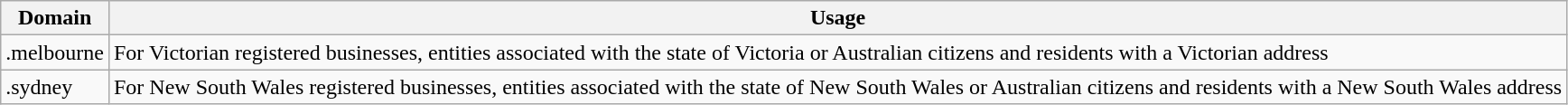<table class="wikitable">
<tr>
<th>Domain</th>
<th>Usage</th>
</tr>
<tr>
<td>.melbourne</td>
<td>For Victorian registered businesses, entities associated with the state of Victoria or Australian citizens and residents with a Victorian address</td>
</tr>
<tr>
<td>.sydney</td>
<td>For New South Wales registered businesses, entities associated with the state of New South Wales or Australian citizens and residents with a New South Wales address</td>
</tr>
</table>
